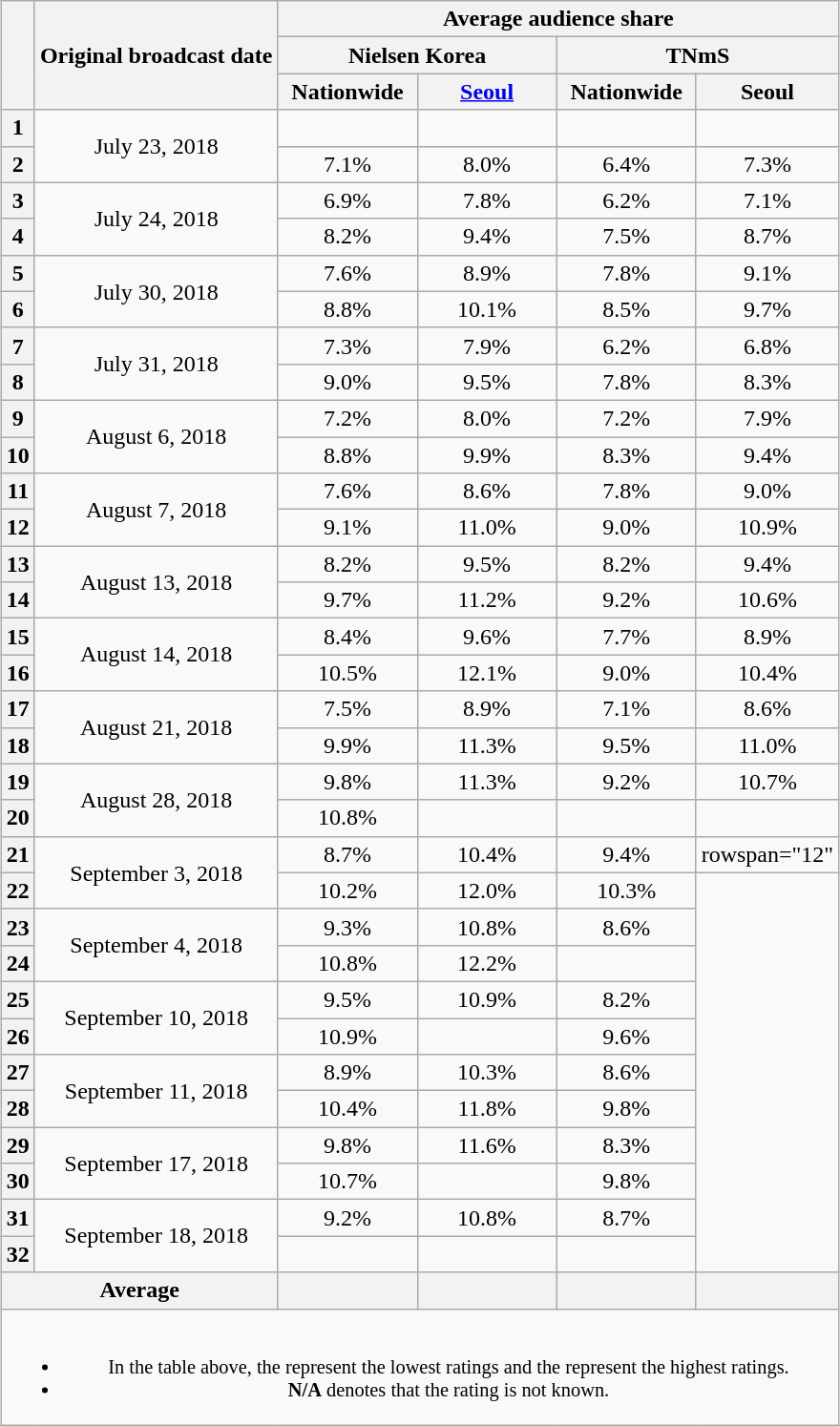<table class="wikitable" style="margin-left:auto; margin-right:auto; text-align:center">
<tr>
<th rowspan="3"></th>
<th rowspan="3">Original broadcast date</th>
<th colspan="4">Average audience share</th>
</tr>
<tr>
<th colspan="2">Nielsen Korea</th>
<th colspan="2">TNmS</th>
</tr>
<tr>
<th width="90">Nationwide</th>
<th width="90"><a href='#'>Seoul</a></th>
<th width="90">Nationwide</th>
<th width="90">Seoul</th>
</tr>
<tr>
<th>1</th>
<td rowspan="2">July 23, 2018</td>
<td><strong></strong> </td>
<td><strong></strong> </td>
<td><strong></strong></td>
<td><strong></strong></td>
</tr>
<tr>
<th>2</th>
<td>7.1% </td>
<td>8.0% </td>
<td>6.4%</td>
<td>7.3%</td>
</tr>
<tr>
<th>3</th>
<td rowspan="2">July 24, 2018</td>
<td>6.9% </td>
<td>7.8% </td>
<td>6.2%</td>
<td>7.1%</td>
</tr>
<tr>
<th>4</th>
<td>8.2% </td>
<td>9.4% </td>
<td>7.5%</td>
<td>8.7%</td>
</tr>
<tr>
<th>5</th>
<td rowspan="2">July 30, 2018</td>
<td>7.6% </td>
<td>8.9% </td>
<td>7.8%</td>
<td>9.1%</td>
</tr>
<tr>
<th>6</th>
<td>8.8% </td>
<td>10.1% </td>
<td>8.5%</td>
<td>9.7%</td>
</tr>
<tr>
<th>7</th>
<td rowspan="2">July 31, 2018</td>
<td>7.3% </td>
<td>7.9% </td>
<td>6.2%</td>
<td>6.8%</td>
</tr>
<tr>
<th>8</th>
<td>9.0% </td>
<td>9.5% </td>
<td>7.8%</td>
<td>8.3%</td>
</tr>
<tr>
<th>9</th>
<td rowspan="2">August 6, 2018</td>
<td>7.2% </td>
<td>8.0% </td>
<td>7.2%</td>
<td>7.9%</td>
</tr>
<tr>
<th>10</th>
<td>8.8% </td>
<td>9.9% </td>
<td>8.3%</td>
<td>9.4%</td>
</tr>
<tr>
<th>11</th>
<td rowspan="2">August 7, 2018</td>
<td>7.6% </td>
<td>8.6% </td>
<td>7.8%</td>
<td>9.0%</td>
</tr>
<tr>
<th>12</th>
<td>9.1% </td>
<td>11.0% </td>
<td>9.0%</td>
<td>10.9%</td>
</tr>
<tr>
<th>13</th>
<td rowspan="2">August 13, 2018</td>
<td>8.2% </td>
<td>9.5% </td>
<td>8.2%</td>
<td>9.4%</td>
</tr>
<tr>
<th>14</th>
<td>9.7% </td>
<td>11.2% </td>
<td>9.2%</td>
<td>10.6%</td>
</tr>
<tr>
<th>15</th>
<td rowspan="2">August 14, 2018</td>
<td>8.4% </td>
<td>9.6% </td>
<td>7.7%</td>
<td>8.9%</td>
</tr>
<tr>
<th>16</th>
<td>10.5% </td>
<td>12.1% </td>
<td>9.0%</td>
<td>10.4%</td>
</tr>
<tr>
<th>17</th>
<td rowspan="2">August 21, 2018</td>
<td>7.5% </td>
<td>8.9% </td>
<td>7.1%</td>
<td>8.6%</td>
</tr>
<tr>
<th>18</th>
<td>9.9% </td>
<td>11.3% </td>
<td>9.5%</td>
<td>11.0%</td>
</tr>
<tr>
<th>19</th>
<td rowspan="2">August 28, 2018</td>
<td>9.8% </td>
<td>11.3% </td>
<td>9.2%</td>
<td>10.7%</td>
</tr>
<tr>
<th>20</th>
<td>10.8% </td>
<td><strong></strong> </td>
<td><strong></strong></td>
<td><strong></strong></td>
</tr>
<tr>
<th>21</th>
<td rowspan="2">September 3, 2018</td>
<td>8.7% </td>
<td>10.4% </td>
<td>9.4%</td>
<td>rowspan="12" </td>
</tr>
<tr>
<th>22</th>
<td>10.2% </td>
<td>12.0% </td>
<td>10.3%</td>
</tr>
<tr>
<th>23</th>
<td rowspan="2">September 4, 2018</td>
<td>9.3% </td>
<td>10.8% </td>
<td>8.6%</td>
</tr>
<tr>
<th>24</th>
<td>10.8% </td>
<td>12.2% </td>
<td><strong></strong></td>
</tr>
<tr>
<th>25</th>
<td rowspan="2">September 10, 2018</td>
<td>9.5% </td>
<td>10.9% </td>
<td>8.2%</td>
</tr>
<tr>
<th>26</th>
<td>10.9% </td>
<td><strong></strong> </td>
<td>9.6%</td>
</tr>
<tr>
<th>27</th>
<td rowspan="2">September 11, 2018</td>
<td>8.9% </td>
<td>10.3% </td>
<td>8.6%</td>
</tr>
<tr>
<th>28</th>
<td>10.4% </td>
<td>11.8% </td>
<td>9.8%</td>
</tr>
<tr>
<th>29</th>
<td rowspan="2">September 17, 2018</td>
<td>9.8% </td>
<td>11.6% </td>
<td>8.3%</td>
</tr>
<tr>
<th>30</th>
<td>10.7% </td>
<td><strong></strong> </td>
<td>9.8%</td>
</tr>
<tr>
<th>31</th>
<td rowspan="2">September 18, 2018</td>
<td>9.2% </td>
<td>10.8% </td>
<td>8.7%</td>
</tr>
<tr>
<th>32</th>
<td><strong></strong> </td>
<td><strong></strong> </td>
<td><strong></strong></td>
</tr>
<tr>
<th colspan="2">Average</th>
<th></th>
<th></th>
<th></th>
<th></th>
</tr>
<tr>
<td colspan="6" style="font-size:85%"><br><ul><li>In the table above, the <strong></strong> represent the lowest ratings and the <strong></strong> represent the highest ratings.</li><li><strong>N/A</strong> denotes that the rating is not known.</li></ul></td>
</tr>
</table>
